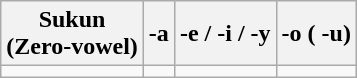<table class="wikitable" style="text-align:center;">
<tr>
<th>Sukun<br>(Zero-vowel)</th>
<th>-a</th>
<th>-e / -i / -y</th>
<th>-o ( -u)</th>
</tr>
<tr dir="rtl">
<td><span></span></td>
<td><span></span></td>
<td><span></span></td>
<td><span></span></td>
</tr>
</table>
